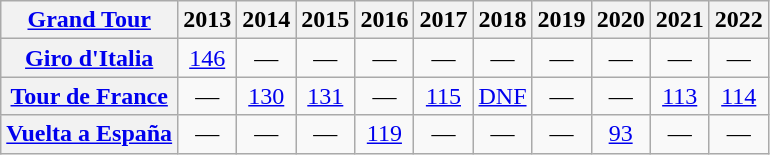<table class="wikitable plainrowheaders">
<tr>
<th scope="col"><a href='#'>Grand Tour</a></th>
<th scope="col">2013</th>
<th scope="col">2014</th>
<th scope="col">2015</th>
<th scope="col">2016</th>
<th scope="col">2017</th>
<th scope="col">2018</th>
<th scope="col">2019</th>
<th scope="col">2020</th>
<th scope="col">2021</th>
<th scope="col">2022</th>
</tr>
<tr style="text-align:center;">
<th scope="row"> <a href='#'>Giro d'Italia</a></th>
<td><a href='#'>146</a></td>
<td>—</td>
<td>—</td>
<td>—</td>
<td>—</td>
<td>—</td>
<td>—</td>
<td>—</td>
<td>—</td>
<td>—</td>
</tr>
<tr style="text-align:center;">
<th scope="row"> <a href='#'>Tour de France</a></th>
<td>—</td>
<td><a href='#'>130</a></td>
<td><a href='#'>131</a></td>
<td>—</td>
<td><a href='#'>115</a></td>
<td><a href='#'>DNF</a></td>
<td>—</td>
<td>—</td>
<td><a href='#'>113</a></td>
<td><a href='#'>114</a></td>
</tr>
<tr style="text-align:center;">
<th scope="row"> <a href='#'>Vuelta a España</a></th>
<td>—</td>
<td>—</td>
<td>—</td>
<td><a href='#'>119</a></td>
<td>—</td>
<td>—</td>
<td>—</td>
<td><a href='#'>93</a></td>
<td>—</td>
<td>—</td>
</tr>
</table>
